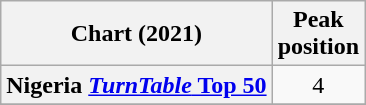<table class="wikitable sortable plainrowheaders">
<tr>
<th>Chart (2021)</th>
<th>Peak<br>position</th>
</tr>
<tr>
<th scope="row">Nigeria <a href='#'><em>TurnTable</em> Top 50</a></th>
<td align=center>4</td>
</tr>
<tr>
</tr>
</table>
